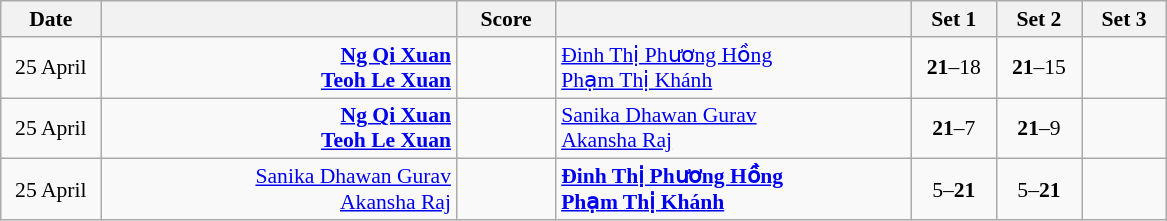<table class="wikitable" style="text-align: center; font-size:90%">
<tr>
<th width="60">Date</th>
<th align="right" width="230"></th>
<th width="60">Score</th>
<th align="left" width="230"></th>
<th width="50">Set 1</th>
<th width="50">Set 2</th>
<th width="50">Set 3</th>
</tr>
<tr>
<td>25 April<br></td>
<td align="right"><strong><a href='#'>Ng Qi Xuan</a> <br><a href='#'>Teoh Le Xuan</a> </strong></td>
<td align="center"></td>
<td align="left"> <a href='#'>Đinh Thị Phương Hồng</a><br> <a href='#'>Phạm Thị Khánh</a></td>
<td><strong>21</strong>–18</td>
<td><strong>21</strong>–15</td>
<td></td>
</tr>
<tr>
<td>25 April<br></td>
<td align="right"><strong><a href='#'>Ng Qi Xuan</a> <br><a href='#'>Teoh Le Xuan</a> </strong></td>
<td align="center"></td>
<td align="left"> <a href='#'>Sanika Dhawan Gurav</a><br> <a href='#'>Akansha Raj</a></td>
<td><strong>21</strong>–7</td>
<td><strong>21</strong>–9</td>
<td></td>
</tr>
<tr>
<td>25 April<br></td>
<td align="right"><a href='#'>Sanika Dhawan Gurav</a> <br><a href='#'>Akansha Raj</a> </td>
<td align="center"></td>
<td align="left"><strong> <a href='#'>Đinh Thị Phương Hồng</a><br> <a href='#'>Phạm Thị Khánh</a></strong></td>
<td>5–<strong>21</strong></td>
<td>5–<strong>21</strong></td>
<td></td>
</tr>
</table>
